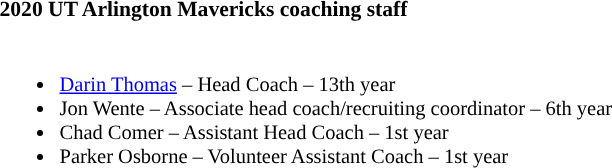<table class="toccolours" style="text-align: left; font-size:90%;">
<tr>
<th colspan="9">2020 UT Arlington Mavericks coaching staff</th>
</tr>
<tr>
<td style="font-size: 95%;" valign="top"><br><ul><li><a href='#'>Darin Thomas</a> – Head Coach – 13th year</li><li>Jon Wente – Associate head coach/recruiting coordinator – 6th year</li><li>Chad Comer – Assistant Head Coach – 1st year</li><li>Parker Osborne – Volunteer Assistant Coach  – 1st year</li></ul></td>
</tr>
</table>
